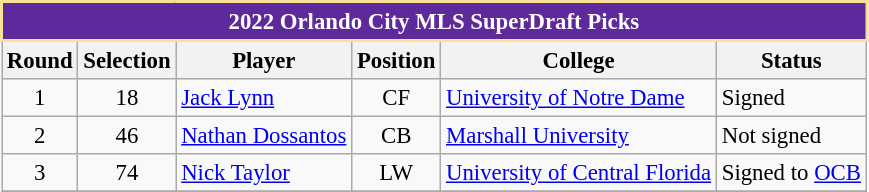<table class="wikitable" style="text-align:left; font-size:95%;">
<tr>
<th colspan="6" style="background:#5E299A; color:white; border:2px solid #F8E196;" scope="col">2022 Orlando City MLS SuperDraft Picks</th>
</tr>
<tr>
<th>Round</th>
<th>Selection</th>
<th>Player</th>
<th>Position</th>
<th>College</th>
<th>Status</th>
</tr>
<tr>
<td align="center">1</td>
<td align="center">18</td>
<td> <a href='#'>Jack Lynn</a></td>
<td align="center">CF</td>
<td> <a href='#'>University of Notre Dame</a></td>
<td>Signed</td>
</tr>
<tr>
<td align="center">2</td>
<td align="center">46</td>
<td> <a href='#'>Nathan Dossantos</a></td>
<td align="center">CB</td>
<td> <a href='#'>Marshall University</a></td>
<td>Not signed</td>
</tr>
<tr>
<td align="center">3</td>
<td align="center">74</td>
<td> <a href='#'>Nick Taylor</a></td>
<td align="center">LW</td>
<td> <a href='#'>University of Central Florida</a></td>
<td>Signed to <a href='#'>OCB</a></td>
</tr>
<tr>
</tr>
</table>
